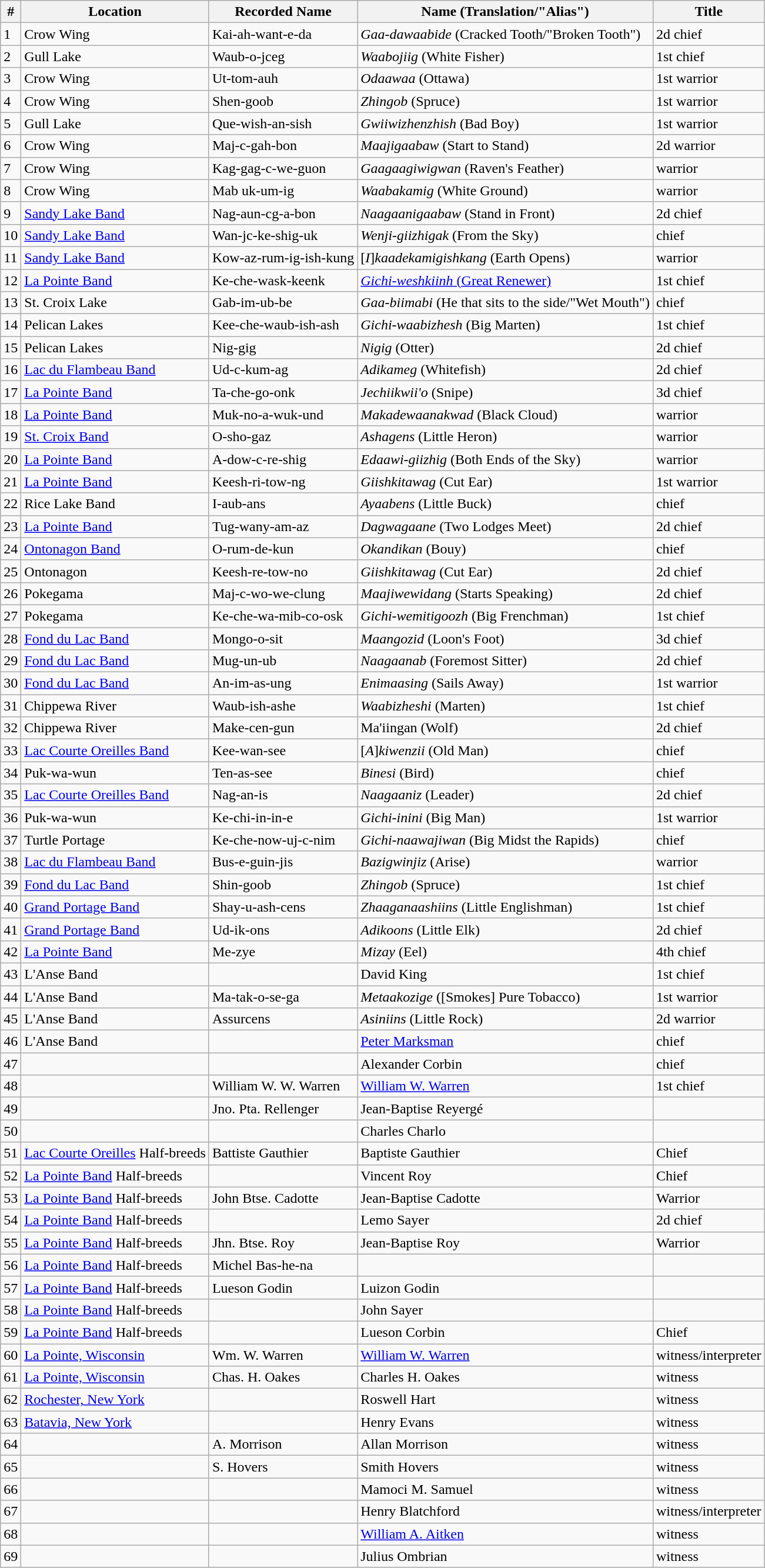<table class="wikitable sortable">
<tr>
<th>#</th>
<th>Location</th>
<th>Recorded Name</th>
<th>Name (Translation/"Alias")</th>
<th>Title</th>
</tr>
<tr>
<td>1</td>
<td>Crow Wing</td>
<td>Kai-ah-want-e-da</td>
<td><em>Gaa-dawaabide</em> (Cracked Tooth/"Broken Tooth")</td>
<td>2d chief</td>
</tr>
<tr>
<td>2</td>
<td>Gull Lake</td>
<td>Waub-o-jceg</td>
<td><em>Waabojiig</em> (White Fisher)</td>
<td>1st chief</td>
</tr>
<tr>
<td>3</td>
<td>Crow Wing</td>
<td>Ut-tom-auh</td>
<td><em>Odaawaa</em> (Ottawa)</td>
<td>1st warrior</td>
</tr>
<tr>
<td>4</td>
<td>Crow Wing</td>
<td>Shen-goob</td>
<td><em>Zhingob</em> (Spruce)</td>
<td>1st warrior</td>
</tr>
<tr>
<td>5</td>
<td>Gull Lake</td>
<td>Que-wish-an-sish</td>
<td><em>Gwiiwizhenzhish</em> (Bad Boy)</td>
<td>1st warrior</td>
</tr>
<tr>
<td>6</td>
<td>Crow Wing</td>
<td>Maj-c-gah-bon</td>
<td><em>Maajigaabaw</em> (Start to Stand)</td>
<td>2d warrior</td>
</tr>
<tr>
<td>7</td>
<td>Crow Wing</td>
<td>Kag-gag-c-we-guon</td>
<td><em>Gaagaagiwigwan</em> (Raven's Feather)</td>
<td>warrior</td>
</tr>
<tr>
<td>8</td>
<td>Crow Wing</td>
<td>Mab uk-um-ig</td>
<td><em>Waabakamig</em> (White Ground)</td>
<td>warrior</td>
</tr>
<tr>
<td>9</td>
<td><a href='#'>Sandy Lake Band</a></td>
<td>Nag-aun-cg-a-bon</td>
<td><em>Naagaanigaabaw</em> (Stand in Front)</td>
<td>2d chief</td>
</tr>
<tr>
<td>10</td>
<td><a href='#'>Sandy Lake Band</a></td>
<td>Wan-jc-ke-shig-uk</td>
<td><em>Wenji-giizhigak</em> (From the Sky)</td>
<td>chief</td>
</tr>
<tr>
<td>11</td>
<td><a href='#'>Sandy Lake Band</a></td>
<td>Kow-az-rum-ig-ish-kung</td>
<td>[<em>I</em>]<em>kaadekamigishkang</em> (Earth Opens)</td>
<td>warrior</td>
</tr>
<tr>
<td>12</td>
<td><a href='#'>La Pointe Band</a></td>
<td>Ke-che-wask-keenk</td>
<td><a href='#'><em>Gichi-weshkiinh</em> (Great Renewer)</a></td>
<td>1st chief</td>
</tr>
<tr>
<td>13</td>
<td>St. Croix Lake</td>
<td>Gab-im-ub-be</td>
<td><em>Gaa-biimabi</em> (He that sits to the side/"Wet Mouth")</td>
<td>chief</td>
</tr>
<tr>
<td>14</td>
<td>Pelican Lakes</td>
<td>Kee-che-waub-ish-ash</td>
<td><em>Gichi-waabizhesh</em> (Big Marten)</td>
<td>1st chief</td>
</tr>
<tr>
<td>15</td>
<td>Pelican Lakes</td>
<td>Nig-gig</td>
<td><em>Nigig</em> (Otter)</td>
<td>2d chief</td>
</tr>
<tr>
<td>16</td>
<td><a href='#'>Lac du Flambeau Band</a></td>
<td>Ud-c-kum-ag</td>
<td><em>Adikameg</em> (Whitefish)</td>
<td>2d chief</td>
</tr>
<tr>
<td>17</td>
<td><a href='#'>La Pointe Band</a></td>
<td>Ta-che-go-onk</td>
<td><em>Jechiikwii'o</em> (Snipe)</td>
<td>3d chief</td>
</tr>
<tr>
<td>18</td>
<td><a href='#'>La Pointe Band</a></td>
<td>Muk-no-a-wuk-und</td>
<td><em>Makadewaanakwad</em> (Black Cloud)</td>
<td>warrior</td>
</tr>
<tr>
<td>19</td>
<td><a href='#'>St. Croix Band</a></td>
<td>O-sho-gaz</td>
<td><em>Ashagens</em> (Little Heron)</td>
<td>warrior</td>
</tr>
<tr>
<td>20</td>
<td><a href='#'>La Pointe Band</a></td>
<td>A-dow-c-re-shig</td>
<td><em>Edaawi-giizhig</em> (Both Ends of the Sky)</td>
<td>warrior</td>
</tr>
<tr>
<td>21</td>
<td><a href='#'>La Pointe Band</a></td>
<td>Keesh-ri-tow-ng</td>
<td><em>Giishkitawag</em> (Cut Ear)</td>
<td>1st warrior</td>
</tr>
<tr>
<td>22</td>
<td>Rice Lake Band</td>
<td>I-aub-ans</td>
<td><em>Ayaabens</em> (Little Buck)</td>
<td>chief</td>
</tr>
<tr>
<td>23</td>
<td><a href='#'>La Pointe Band</a></td>
<td>Tug-wany-am-az</td>
<td><em>Dagwagaane</em> (Two Lodges Meet)</td>
<td>2d chief</td>
</tr>
<tr>
<td>24</td>
<td><a href='#'>Ontonagon Band</a></td>
<td>O-rum-de-kun</td>
<td><em>Okandikan</em> (Bouy)</td>
<td>chief</td>
</tr>
<tr>
<td>25</td>
<td>Ontonagon</td>
<td>Keesh-re-tow-no</td>
<td><em>Giishkitawag</em> (Cut Ear)</td>
<td>2d chief</td>
</tr>
<tr>
<td>26</td>
<td>Pokegama</td>
<td>Maj-c-wo-we-clung</td>
<td><em>Maajiwewidang</em> (Starts Speaking)</td>
<td>2d chief</td>
</tr>
<tr>
<td>27</td>
<td>Pokegama</td>
<td>Ke-che-wa-mib-co-osk</td>
<td><em>Gichi-wemitigoozh</em> (Big Frenchman)</td>
<td>1st chief</td>
</tr>
<tr>
<td>28</td>
<td><a href='#'>Fond du Lac Band</a></td>
<td>Mongo-o-sit</td>
<td><em>Maangozid</em> (Loon's Foot)</td>
<td>3d chief</td>
</tr>
<tr>
<td>29</td>
<td><a href='#'>Fond du Lac Band</a></td>
<td>Mug-un-ub</td>
<td><em>Naagaanab</em> (Foremost Sitter)</td>
<td>2d chief</td>
</tr>
<tr>
<td>30</td>
<td><a href='#'>Fond du Lac Band</a></td>
<td>An-im-as-ung</td>
<td><em>Enimaasing</em> (Sails Away)</td>
<td>1st warrior</td>
</tr>
<tr>
<td>31</td>
<td>Chippewa River</td>
<td>Waub-ish-ashe</td>
<td><em>Waabizheshi</em> (Marten)</td>
<td>1st chief</td>
</tr>
<tr>
<td>32</td>
<td>Chippewa River</td>
<td>Make-cen-gun</td>
<td>Ma'iingan (Wolf)</td>
<td>2d chief</td>
</tr>
<tr>
<td>33</td>
<td><a href='#'>Lac Courte Oreilles Band</a></td>
<td>Kee-wan-see</td>
<td>[<em>A</em>]<em>kiwenzii</em> (Old Man)</td>
<td>chief</td>
</tr>
<tr>
<td>34</td>
<td>Puk-wa-wun</td>
<td>Ten-as-see</td>
<td><em>Binesi</em> (Bird)</td>
<td>chief</td>
</tr>
<tr>
<td>35</td>
<td><a href='#'>Lac Courte Oreilles Band</a></td>
<td>Nag-an-is</td>
<td><em>Naagaaniz</em> (Leader)</td>
<td>2d chief</td>
</tr>
<tr>
<td>36</td>
<td>Puk-wa-wun</td>
<td>Ke-chi-in-in-e</td>
<td><em>Gichi-inini</em> (Big Man)</td>
<td>1st warrior</td>
</tr>
<tr>
<td>37</td>
<td>Turtle Portage</td>
<td>Ke-che-now-uj-c-nim</td>
<td><em>Gichi-naawajiwan</em> (Big Midst the Rapids)</td>
<td>chief</td>
</tr>
<tr>
<td>38</td>
<td><a href='#'>Lac du Flambeau Band</a></td>
<td>Bus-e-guin-jis</td>
<td><em>Bazigwinjiz</em> (Arise)</td>
<td>warrior</td>
</tr>
<tr>
<td>39</td>
<td><a href='#'>Fond du Lac Band</a></td>
<td>Shin-goob</td>
<td><em>Zhingob</em> (Spruce)</td>
<td>1st chief</td>
</tr>
<tr>
<td>40</td>
<td><a href='#'>Grand Portage Band</a></td>
<td>Shay-u-ash-cens</td>
<td><em>Zhaaganaashiins</em> (Little Englishman)</td>
<td>1st chief</td>
</tr>
<tr>
<td>41</td>
<td><a href='#'>Grand Portage Band</a></td>
<td>Ud-ik-ons</td>
<td><em>Adikoons</em> (Little Elk)</td>
<td>2d chief</td>
</tr>
<tr>
<td>42</td>
<td><a href='#'>La Pointe Band</a></td>
<td>Me-zye</td>
<td><em>Mizay</em> (Eel)</td>
<td>4th chief</td>
</tr>
<tr>
<td>43</td>
<td>L'Anse Band</td>
<td></td>
<td>David King</td>
<td>1st chief</td>
</tr>
<tr>
<td>44</td>
<td>L'Anse Band</td>
<td>Ma-tak-o-se-ga</td>
<td><em>Metaakozige</em> ([Smokes] Pure Tobacco)</td>
<td>1st warrior</td>
</tr>
<tr>
<td>45</td>
<td>L'Anse Band</td>
<td>Assurcens</td>
<td><em>Asiniins</em> (Little Rock)</td>
<td>2d warrior</td>
</tr>
<tr>
<td>46</td>
<td>L'Anse Band</td>
<td></td>
<td><a href='#'>Peter Marksman</a></td>
<td>chief</td>
</tr>
<tr>
<td>47</td>
<td></td>
<td></td>
<td>Alexander Corbin</td>
<td>chief</td>
</tr>
<tr>
<td>48</td>
<td></td>
<td>William W. W. Warren</td>
<td><a href='#'>William W. Warren</a></td>
<td>1st chief</td>
</tr>
<tr>
<td>49</td>
<td></td>
<td>Jno. Pta. Rellenger</td>
<td>Jean-Baptise Reyergé</td>
<td></td>
</tr>
<tr>
<td>50</td>
<td></td>
<td></td>
<td>Charles Charlo</td>
<td></td>
</tr>
<tr>
<td>51</td>
<td><a href='#'>Lac Courte Oreilles</a> Half-breeds</td>
<td>Battiste Gauthier</td>
<td>Baptiste Gauthier</td>
<td>Chief</td>
</tr>
<tr>
<td>52</td>
<td><a href='#'>La Pointe Band</a> Half-breeds</td>
<td></td>
<td>Vincent Roy</td>
<td>Chief</td>
</tr>
<tr>
<td>53</td>
<td><a href='#'>La Pointe Band</a> Half-breeds</td>
<td>John Btse. Cadotte</td>
<td>Jean-Baptise Cadotte</td>
<td>Warrior</td>
</tr>
<tr>
<td>54</td>
<td><a href='#'>La Pointe Band</a> Half-breeds</td>
<td></td>
<td>Lemo Sayer</td>
<td>2d chief</td>
</tr>
<tr>
<td>55</td>
<td><a href='#'>La Pointe Band</a> Half-breeds</td>
<td>Jhn. Btse. Roy</td>
<td>Jean-Baptise Roy</td>
<td>Warrior</td>
</tr>
<tr>
<td>56</td>
<td><a href='#'>La Pointe Band</a> Half-breeds</td>
<td>Michel Bas-he-na</td>
<td></td>
<td></td>
</tr>
<tr>
<td>57</td>
<td><a href='#'>La Pointe Band</a> Half-breeds</td>
<td>Lueson Godin</td>
<td>Luizon Godin</td>
<td></td>
</tr>
<tr>
<td>58</td>
<td><a href='#'>La Pointe Band</a> Half-breeds</td>
<td></td>
<td>John Sayer</td>
<td></td>
</tr>
<tr>
<td>59</td>
<td><a href='#'>La Pointe Band</a> Half-breeds</td>
<td></td>
<td>Lueson Corbin</td>
<td>Chief</td>
</tr>
<tr>
<td>60</td>
<td><a href='#'>La Pointe, Wisconsin</a></td>
<td>Wm. W. Warren</td>
<td><a href='#'>William W. Warren</a></td>
<td>witness/interpreter</td>
</tr>
<tr>
<td>61</td>
<td><a href='#'>La Pointe, Wisconsin</a></td>
<td>Chas. H. Oakes</td>
<td>Charles H. Oakes</td>
<td>witness</td>
</tr>
<tr>
<td>62</td>
<td><a href='#'>Rochester, New York</a></td>
<td></td>
<td>Roswell Hart</td>
<td>witness</td>
</tr>
<tr>
<td>63</td>
<td><a href='#'>Batavia, New York</a></td>
<td></td>
<td>Henry Evans</td>
<td>witness</td>
</tr>
<tr>
<td>64</td>
<td></td>
<td>A. Morrison</td>
<td>Allan Morrison</td>
<td>witness</td>
</tr>
<tr>
<td>65</td>
<td></td>
<td>S. Hovers</td>
<td>Smith Hovers</td>
<td>witness</td>
</tr>
<tr>
<td>66</td>
<td></td>
<td></td>
<td>Mamoci M. Samuel</td>
<td>witness</td>
</tr>
<tr>
<td>67</td>
<td></td>
<td></td>
<td>Henry Blatchford</td>
<td>witness/interpreter</td>
</tr>
<tr>
<td>68</td>
<td></td>
<td></td>
<td><a href='#'>William A. Aitken</a></td>
<td>witness</td>
</tr>
<tr>
<td>69</td>
<td></td>
<td></td>
<td>Julius Ombrian</td>
<td>witness</td>
</tr>
</table>
